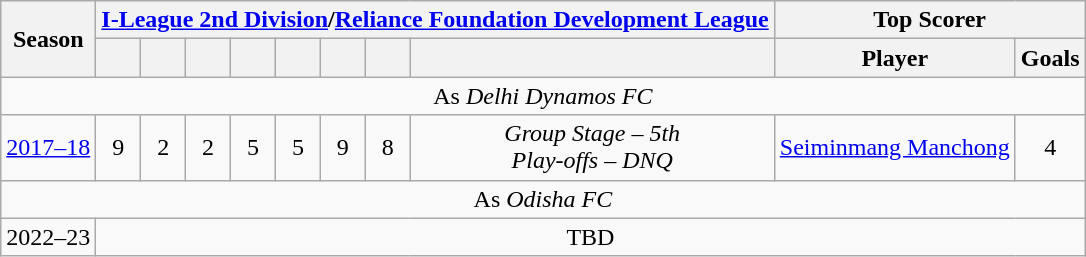<table class="wikitable sortable" style="text-align: center">
<tr>
<th scope="col" rowspan="2">Season</th>
<th colspan=8 class="unsortable"><a href='#'>I-League 2nd Division</a>/<a href='#'>Reliance Foundation Development League</a></th>
<th scope="col" colspan=3 class="unsortable">Top Scorer</th>
</tr>
<tr>
<th></th>
<th></th>
<th></th>
<th></th>
<th></th>
<th></th>
<th></th>
<th></th>
<th class="unsortable">Player</th>
<th class="unsortable">Goals</th>
</tr>
<tr>
<td colspan="12">As <em>Delhi Dynamos FC</em></td>
</tr>
<tr>
<td><a href='#'>2017–18</a></td>
<td>9</td>
<td>2</td>
<td>2</td>
<td>5</td>
<td>5</td>
<td>9</td>
<td>8</td>
<td><em>Group Stage – 5th</em> <br> <em>Play-offs – DNQ</em></td>
<td> <a href='#'>Seiminmang Manchong</a></td>
<td>4</td>
</tr>
<tr>
<td colspan="12">As <em>Odisha FC</em></td>
</tr>
<tr>
<td>2022–23</td>
<td colspan="11">TBD</td>
</tr>
</table>
